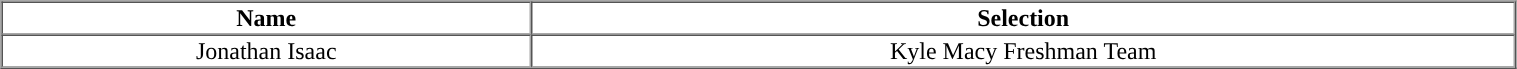<table cellpadding="1" border="1" cellspacing="0" width="80%">
<tr>
<th>Name</th>
<th>Selection</th>
</tr>
<tr align="center">
<td>Jonathan Isaac</td>
<td>Kyle Macy Freshman Team</td>
</tr>
</table>
